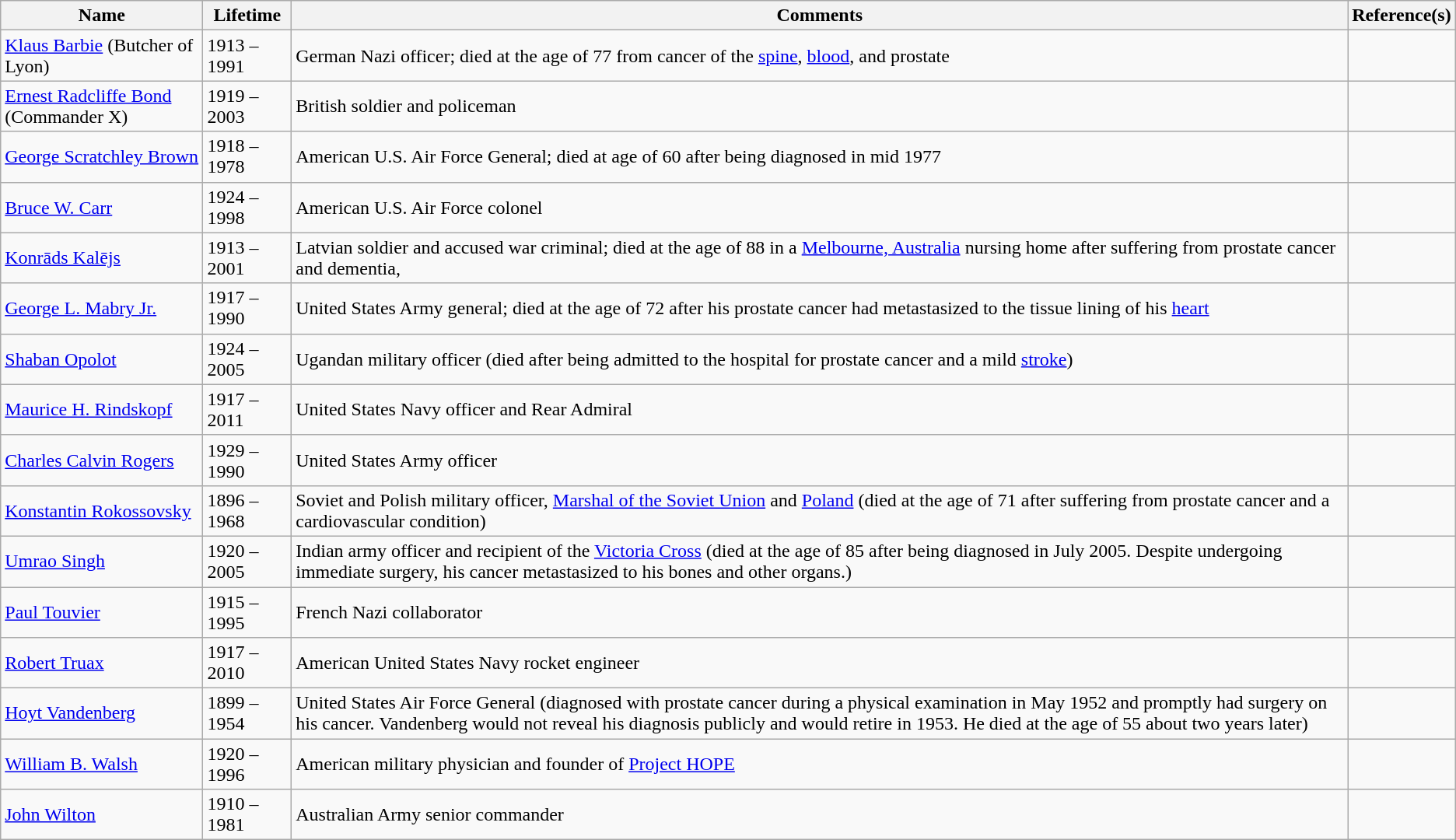<table class="wikitable">
<tr>
<th>Name</th>
<th>Lifetime</th>
<th>Comments</th>
<th>Reference(s)</th>
</tr>
<tr>
<td><a href='#'>Klaus Barbie</a> (Butcher of Lyon)</td>
<td>1913 – 1991</td>
<td>German Nazi officer; died at the age of 77 from cancer of the <a href='#'>spine</a>, <a href='#'>blood</a>, and prostate</td>
<td></td>
</tr>
<tr>
<td><a href='#'>Ernest Radcliffe Bond</a> (Commander X)</td>
<td>1919 – 2003</td>
<td>British soldier and policeman</td>
<td></td>
</tr>
<tr>
<td><a href='#'>George Scratchley Brown</a></td>
<td>1918 – 1978</td>
<td>American U.S. Air Force General; died at age of 60 after being diagnosed in mid 1977</td>
<td></td>
</tr>
<tr>
<td><a href='#'>Bruce W. Carr</a></td>
<td>1924 – 1998</td>
<td>American U.S. Air Force colonel</td>
<td></td>
</tr>
<tr>
<td><a href='#'>Konrāds Kalējs</a></td>
<td>1913 – 2001</td>
<td>Latvian soldier and accused war criminal; died at the age of 88 in a <a href='#'>Melbourne, Australia</a> nursing home after suffering from prostate cancer and dementia,</td>
<td></td>
</tr>
<tr>
<td><a href='#'>George L. Mabry Jr.</a></td>
<td>1917 –1990</td>
<td>United States Army general; died at the age of 72 after his prostate cancer had metastasized to the tissue lining of his <a href='#'>heart</a></td>
<td></td>
</tr>
<tr>
<td><a href='#'>Shaban Opolot</a></td>
<td>1924 – 2005</td>
<td>Ugandan military officer (died after being admitted to the hospital for prostate cancer and a mild <a href='#'>stroke</a>)</td>
<td></td>
</tr>
<tr>
<td><a href='#'>Maurice H. Rindskopf</a></td>
<td>1917 – 2011</td>
<td>United States Navy officer and Rear Admiral</td>
<td></td>
</tr>
<tr>
<td><a href='#'>Charles Calvin Rogers</a></td>
<td>1929 – 1990</td>
<td>United States Army officer</td>
<td></td>
</tr>
<tr>
<td><a href='#'>Konstantin Rokossovsky</a></td>
<td>1896 – 1968</td>
<td>Soviet and Polish military officer, <a href='#'>Marshal of the Soviet Union</a> and <a href='#'>Poland</a> (died at the age of 71 after suffering from prostate cancer and a cardiovascular condition)</td>
<td></td>
</tr>
<tr>
<td><a href='#'>Umrao Singh</a></td>
<td>1920 – 2005</td>
<td>Indian army officer and recipient of the <a href='#'>Victoria Cross</a> (died at the age of 85 after being diagnosed in July 2005. Despite undergoing immediate surgery, his cancer metastasized to his bones and other organs.)</td>
<td></td>
</tr>
<tr>
<td><a href='#'>Paul Touvier</a></td>
<td>1915 – 1995</td>
<td>French Nazi collaborator</td>
<td></td>
</tr>
<tr>
<td><a href='#'>Robert Truax</a></td>
<td>1917 – 2010</td>
<td>American United States Navy rocket engineer</td>
<td></td>
</tr>
<tr>
<td><a href='#'>Hoyt Vandenberg</a></td>
<td>1899 – 1954</td>
<td>United States Air Force General (diagnosed with prostate cancer during a physical examination in May 1952 and promptly had surgery on his cancer. Vandenberg would not reveal his diagnosis publicly and would retire in 1953. He died at the age of 55 about two years later)</td>
<td></td>
</tr>
<tr>
<td><a href='#'>William B. Walsh</a></td>
<td>1920 – 1996</td>
<td>American military physician and founder of <a href='#'>Project HOPE</a></td>
<td></td>
</tr>
<tr>
<td><a href='#'>John Wilton</a></td>
<td>1910 – 1981</td>
<td>Australian Army senior commander</td>
<td></td>
</tr>
</table>
